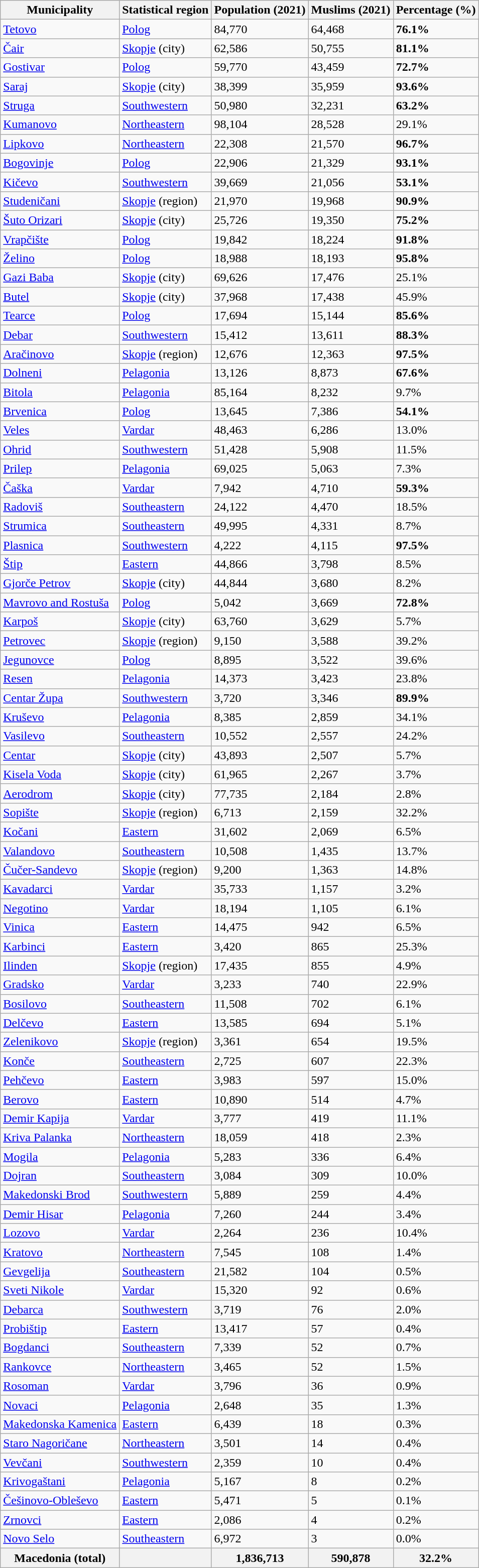<table class="wikitable sortable">
<tr>
<th>Municipality</th>
<th>Statistical region</th>
<th>Population (2021)</th>
<th>Muslims (2021)</th>
<th>Percentage (%)</th>
</tr>
<tr>
<td><a href='#'>Tetovo</a></td>
<td><a href='#'>Polog</a></td>
<td>84,770</td>
<td>64,468</td>
<td><strong>76.1%</strong></td>
</tr>
<tr>
<td><a href='#'>Čair</a></td>
<td><a href='#'>Skopje</a> (city)</td>
<td>62,586</td>
<td>50,755</td>
<td><strong>81.1%</strong></td>
</tr>
<tr>
<td><a href='#'>Gostivar</a></td>
<td><a href='#'>Polog</a></td>
<td>59,770</td>
<td>43,459</td>
<td><strong>72.7%</strong></td>
</tr>
<tr>
<td><a href='#'>Saraj</a></td>
<td><a href='#'>Skopje</a> (city)</td>
<td>38,399</td>
<td>35,959</td>
<td><strong>93.6%</strong></td>
</tr>
<tr>
<td><a href='#'>Struga</a></td>
<td><a href='#'>Southwestern</a></td>
<td>50,980</td>
<td>32,231</td>
<td><strong>63.2%</strong></td>
</tr>
<tr>
<td><a href='#'>Kumanovo</a></td>
<td><a href='#'>Northeastern</a></td>
<td>98,104</td>
<td>28,528</td>
<td>29.1%</td>
</tr>
<tr>
<td><a href='#'>Lipkovo</a></td>
<td><a href='#'>Northeastern</a></td>
<td>22,308</td>
<td>21,570</td>
<td><strong>96.7%</strong></td>
</tr>
<tr>
<td><a href='#'>Bogovinje</a></td>
<td><a href='#'>Polog</a></td>
<td>22,906</td>
<td>21,329</td>
<td><strong>93.1%</strong></td>
</tr>
<tr>
<td><a href='#'>Kičevo</a></td>
<td><a href='#'>Southwestern</a></td>
<td>39,669</td>
<td>21,056</td>
<td><strong>53.1%</strong></td>
</tr>
<tr>
<td><a href='#'>Studeničani</a></td>
<td><a href='#'>Skopje</a> (region)</td>
<td>21,970</td>
<td>19,968</td>
<td><strong>90.9%</strong></td>
</tr>
<tr>
<td><a href='#'>Šuto Orizari</a></td>
<td><a href='#'>Skopje</a> (city)</td>
<td>25,726</td>
<td>19,350</td>
<td><strong>75.2%</strong></td>
</tr>
<tr>
<td><a href='#'>Vrapčište</a></td>
<td><a href='#'>Polog</a></td>
<td>19,842</td>
<td>18,224</td>
<td><strong>91.8%</strong></td>
</tr>
<tr>
<td><a href='#'>Želino</a></td>
<td><a href='#'>Polog</a></td>
<td>18,988</td>
<td>18,193</td>
<td><strong>95.8%</strong></td>
</tr>
<tr>
<td><a href='#'>Gazi Baba</a></td>
<td><a href='#'>Skopje</a> (city)</td>
<td>69,626</td>
<td>17,476</td>
<td>25.1%</td>
</tr>
<tr>
<td><a href='#'>Butel</a></td>
<td><a href='#'>Skopje</a> (city)</td>
<td>37,968</td>
<td>17,438</td>
<td>45.9%</td>
</tr>
<tr>
<td><a href='#'>Tearce</a></td>
<td><a href='#'>Polog</a></td>
<td>17,694</td>
<td>15,144</td>
<td><strong>85.6%</strong></td>
</tr>
<tr>
<td><a href='#'>Debar</a></td>
<td><a href='#'>Southwestern</a></td>
<td>15,412</td>
<td>13,611</td>
<td><strong>88.3%</strong></td>
</tr>
<tr>
<td><a href='#'>Aračinovo</a></td>
<td><a href='#'>Skopje</a> (region)</td>
<td>12,676</td>
<td>12,363</td>
<td><strong>97.5%</strong></td>
</tr>
<tr>
<td><a href='#'>Dolneni</a></td>
<td><a href='#'>Pelagonia</a></td>
<td>13,126</td>
<td>8,873</td>
<td><strong>67.6%</strong></td>
</tr>
<tr>
<td><a href='#'>Bitola</a></td>
<td><a href='#'>Pelagonia</a></td>
<td>85,164</td>
<td>8,232</td>
<td>9.7%</td>
</tr>
<tr>
<td><a href='#'>Brvenica</a></td>
<td><a href='#'>Polog</a></td>
<td>13,645</td>
<td>7,386</td>
<td><strong>54.1%</strong></td>
</tr>
<tr>
<td><a href='#'>Veles</a></td>
<td><a href='#'>Vardar</a></td>
<td>48,463</td>
<td>6,286</td>
<td>13.0%</td>
</tr>
<tr>
<td><a href='#'>Ohrid</a></td>
<td><a href='#'>Southwestern</a></td>
<td>51,428</td>
<td>5,908</td>
<td>11.5%</td>
</tr>
<tr>
<td><a href='#'>Prilep</a></td>
<td><a href='#'>Pelagonia</a></td>
<td>69,025</td>
<td>5,063</td>
<td>7.3%</td>
</tr>
<tr>
<td><a href='#'>Čaška</a></td>
<td><a href='#'>Vardar</a></td>
<td>7,942</td>
<td>4,710</td>
<td><strong>59.3%</strong></td>
</tr>
<tr>
<td><a href='#'>Radoviš</a></td>
<td><a href='#'>Southeastern</a></td>
<td>24,122</td>
<td>4,470</td>
<td>18.5%</td>
</tr>
<tr>
<td><a href='#'>Strumica</a></td>
<td><a href='#'>Southeastern</a></td>
<td>49,995</td>
<td>4,331</td>
<td>8.7%</td>
</tr>
<tr>
<td><a href='#'>Plasnica</a></td>
<td><a href='#'>Southwestern</a></td>
<td>4,222</td>
<td>4,115</td>
<td><strong>97.5%</strong></td>
</tr>
<tr>
<td><a href='#'>Štip</a></td>
<td><a href='#'>Eastern</a></td>
<td>44,866</td>
<td>3,798</td>
<td>8.5%</td>
</tr>
<tr>
<td><a href='#'>Gjorče Petrov</a></td>
<td><a href='#'>Skopje</a> (city)</td>
<td>44,844</td>
<td>3,680</td>
<td>8.2%</td>
</tr>
<tr>
<td><a href='#'>Mavrovo and Rostuša</a></td>
<td><a href='#'>Polog</a></td>
<td>5,042</td>
<td>3,669</td>
<td><strong>72.8%</strong></td>
</tr>
<tr>
<td><a href='#'>Karpoš</a></td>
<td><a href='#'>Skopje</a> (city)</td>
<td>63,760</td>
<td>3,629</td>
<td>5.7%</td>
</tr>
<tr>
<td><a href='#'>Petrovec</a></td>
<td><a href='#'>Skopje</a> (region)</td>
<td>9,150</td>
<td>3,588</td>
<td>39.2%</td>
</tr>
<tr>
<td><a href='#'>Jegunovce</a></td>
<td><a href='#'>Polog</a></td>
<td>8,895</td>
<td>3,522</td>
<td>39.6%</td>
</tr>
<tr>
<td><a href='#'>Resen</a></td>
<td><a href='#'>Pelagonia</a></td>
<td>14,373</td>
<td>3,423</td>
<td>23.8%</td>
</tr>
<tr>
<td><a href='#'>Centar Župa</a></td>
<td><a href='#'>Southwestern</a></td>
<td>3,720</td>
<td>3,346</td>
<td><strong>89.9%</strong></td>
</tr>
<tr>
<td><a href='#'>Kruševo</a></td>
<td><a href='#'>Pelagonia</a></td>
<td>8,385</td>
<td>2,859</td>
<td>34.1%</td>
</tr>
<tr>
<td><a href='#'>Vasilevo</a></td>
<td><a href='#'>Southeastern</a></td>
<td>10,552</td>
<td>2,557</td>
<td>24.2%</td>
</tr>
<tr>
<td><a href='#'>Centar</a></td>
<td><a href='#'>Skopje</a> (city)</td>
<td>43,893</td>
<td>2,507</td>
<td>5.7%</td>
</tr>
<tr>
<td><a href='#'>Kisela Voda</a></td>
<td><a href='#'>Skopje</a> (city)</td>
<td>61,965</td>
<td>2,267</td>
<td>3.7%</td>
</tr>
<tr>
<td><a href='#'>Aerodrom</a></td>
<td><a href='#'>Skopje</a> (city)</td>
<td>77,735</td>
<td>2,184</td>
<td>2.8%</td>
</tr>
<tr>
<td><a href='#'>Sopište</a></td>
<td><a href='#'>Skopje</a> (region)</td>
<td>6,713</td>
<td>2,159</td>
<td>32.2%</td>
</tr>
<tr>
<td><a href='#'>Kočani</a></td>
<td><a href='#'>Eastern</a></td>
<td>31,602</td>
<td>2,069</td>
<td>6.5%</td>
</tr>
<tr>
<td><a href='#'>Valandovo</a></td>
<td><a href='#'>Southeastern</a></td>
<td>10,508</td>
<td>1,435</td>
<td>13.7%</td>
</tr>
<tr>
<td><a href='#'>Čučer-Sandevo</a></td>
<td><a href='#'>Skopje</a> (region)</td>
<td>9,200</td>
<td>1,363</td>
<td>14.8%</td>
</tr>
<tr>
<td><a href='#'>Kavadarci</a></td>
<td><a href='#'>Vardar</a></td>
<td>35,733</td>
<td>1,157</td>
<td>3.2%</td>
</tr>
<tr>
<td><a href='#'>Negotino</a></td>
<td><a href='#'>Vardar</a></td>
<td>18,194</td>
<td>1,105</td>
<td>6.1%</td>
</tr>
<tr>
<td><a href='#'>Vinica</a></td>
<td><a href='#'>Eastern</a></td>
<td>14,475</td>
<td>942</td>
<td>6.5%</td>
</tr>
<tr>
<td><a href='#'>Karbinci</a></td>
<td><a href='#'>Eastern</a></td>
<td>3,420</td>
<td>865</td>
<td>25.3%</td>
</tr>
<tr>
<td><a href='#'>Ilinden</a></td>
<td><a href='#'>Skopje</a> (region)</td>
<td>17,435</td>
<td>855</td>
<td>4.9%</td>
</tr>
<tr>
<td><a href='#'>Gradsko</a></td>
<td><a href='#'>Vardar</a></td>
<td>3,233</td>
<td>740</td>
<td>22.9%</td>
</tr>
<tr>
<td><a href='#'>Bosilovo</a></td>
<td><a href='#'>Southeastern</a></td>
<td>11,508</td>
<td>702</td>
<td>6.1%</td>
</tr>
<tr>
<td><a href='#'>Delčevo</a></td>
<td><a href='#'>Eastern</a></td>
<td>13,585</td>
<td>694</td>
<td>5.1%</td>
</tr>
<tr>
<td><a href='#'>Zelenikovo</a></td>
<td><a href='#'>Skopje</a> (region)</td>
<td>3,361</td>
<td>654</td>
<td>19.5%</td>
</tr>
<tr>
<td><a href='#'>Konče</a></td>
<td><a href='#'>Southeastern</a></td>
<td>2,725</td>
<td>607</td>
<td>22.3%</td>
</tr>
<tr>
<td><a href='#'>Pehčevo</a></td>
<td><a href='#'>Eastern</a></td>
<td>3,983</td>
<td>597</td>
<td>15.0%</td>
</tr>
<tr>
<td><a href='#'>Berovo</a></td>
<td><a href='#'>Eastern</a></td>
<td>10,890</td>
<td>514</td>
<td>4.7%</td>
</tr>
<tr>
<td><a href='#'>Demir Kapija</a></td>
<td><a href='#'>Vardar</a></td>
<td>3,777</td>
<td>419</td>
<td>11.1%</td>
</tr>
<tr>
<td><a href='#'>Kriva Palanka</a></td>
<td><a href='#'>Northeastern</a></td>
<td>18,059</td>
<td>418</td>
<td>2.3%</td>
</tr>
<tr>
<td><a href='#'>Mogila</a></td>
<td><a href='#'>Pelagonia</a></td>
<td>5,283</td>
<td>336</td>
<td>6.4%</td>
</tr>
<tr>
<td><a href='#'>Dojran</a></td>
<td><a href='#'>Southeastern</a></td>
<td>3,084</td>
<td>309</td>
<td>10.0%</td>
</tr>
<tr>
<td><a href='#'>Makedonski Brod</a></td>
<td><a href='#'>Southwestern</a></td>
<td>5,889</td>
<td>259</td>
<td>4.4%</td>
</tr>
<tr>
<td><a href='#'>Demir Hisar</a></td>
<td><a href='#'>Pelagonia</a></td>
<td>7,260</td>
<td>244</td>
<td>3.4%</td>
</tr>
<tr>
<td><a href='#'>Lozovo</a></td>
<td><a href='#'>Vardar</a></td>
<td>2,264</td>
<td>236</td>
<td>10.4%</td>
</tr>
<tr>
<td><a href='#'>Kratovo</a></td>
<td><a href='#'>Northeastern</a></td>
<td>7,545</td>
<td>108</td>
<td>1.4%</td>
</tr>
<tr>
<td><a href='#'>Gevgelija</a></td>
<td><a href='#'>Southeastern</a></td>
<td>21,582</td>
<td>104</td>
<td>0.5%</td>
</tr>
<tr>
<td><a href='#'>Sveti Nikole</a></td>
<td><a href='#'>Vardar</a></td>
<td>15,320</td>
<td>92</td>
<td>0.6%</td>
</tr>
<tr>
<td><a href='#'>Debarca</a></td>
<td><a href='#'>Southwestern</a></td>
<td>3,719</td>
<td>76</td>
<td>2.0%</td>
</tr>
<tr>
<td><a href='#'>Probištip</a></td>
<td><a href='#'>Eastern</a></td>
<td>13,417</td>
<td>57</td>
<td>0.4%</td>
</tr>
<tr>
<td><a href='#'>Bogdanci</a></td>
<td><a href='#'>Southeastern</a></td>
<td>7,339</td>
<td>52</td>
<td>0.7%</td>
</tr>
<tr>
<td><a href='#'>Rankovce</a></td>
<td><a href='#'>Northeastern</a></td>
<td>3,465</td>
<td>52</td>
<td>1.5%</td>
</tr>
<tr>
<td><a href='#'>Rosoman</a></td>
<td><a href='#'>Vardar</a></td>
<td>3,796</td>
<td>36</td>
<td>0.9%</td>
</tr>
<tr>
<td><a href='#'>Novaci</a></td>
<td><a href='#'>Pelagonia</a></td>
<td>2,648</td>
<td>35</td>
<td>1.3%</td>
</tr>
<tr>
<td><a href='#'>Makedonska Kamenica</a></td>
<td><a href='#'>Eastern</a></td>
<td>6,439</td>
<td>18</td>
<td>0.3%</td>
</tr>
<tr>
<td><a href='#'>Staro Nagoričane</a></td>
<td><a href='#'>Northeastern</a></td>
<td>3,501</td>
<td>14</td>
<td>0.4%</td>
</tr>
<tr>
<td><a href='#'>Vevčani</a></td>
<td><a href='#'>Southwestern</a></td>
<td>2,359</td>
<td>10</td>
<td>0.4%</td>
</tr>
<tr>
<td><a href='#'>Krivogaštani</a></td>
<td><a href='#'>Pelagonia</a></td>
<td>5,167</td>
<td>8</td>
<td>0.2%</td>
</tr>
<tr>
<td><a href='#'>Češinovo-Obleševo</a></td>
<td><a href='#'>Eastern</a></td>
<td>5,471</td>
<td>5</td>
<td>0.1%</td>
</tr>
<tr>
<td><a href='#'>Zrnovci</a></td>
<td><a href='#'>Eastern</a></td>
<td>2,086</td>
<td>4</td>
<td>0.2%</td>
</tr>
<tr>
<td><a href='#'>Novo Selo</a></td>
<td><a href='#'>Southeastern</a></td>
<td>6,972</td>
<td>3</td>
<td>0.0%</td>
</tr>
<tr>
<th>Macedonia (total)</th>
<th></th>
<th>1,836,713</th>
<th>590,878</th>
<th>32.2%</th>
</tr>
</table>
